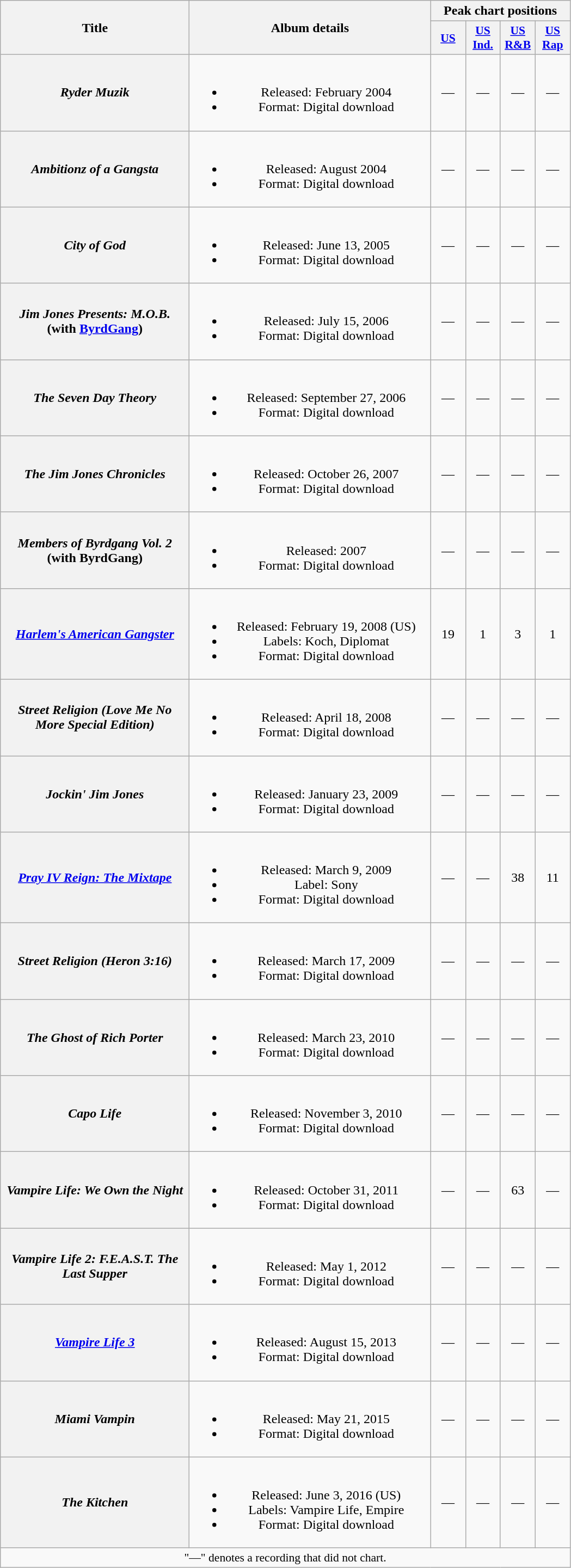<table class="wikitable plainrowheaders" style="text-align:center;" border="1">
<tr>
<th scope="col" rowspan="2" style="width:14em;">Title</th>
<th scope="col" rowspan="2" style="width:18em;">Album details</th>
<th scope="col" colspan="4">Peak chart positions</th>
</tr>
<tr>
<th scope="col" style="width:2.5em;font-size:90%;"><a href='#'>US</a><br></th>
<th scope="col" style="width:2.5em;font-size:90%;"><a href='#'>US<br>Ind.</a><br></th>
<th scope="col" style="width:2.5em;font-size:90%;"><a href='#'>US<br>R&B</a><br></th>
<th scope="col" style="width:2.5em;font-size:90%;"><a href='#'>US<br>Rap</a><br></th>
</tr>
<tr>
<th scope="row"><em>Ryder Muzik</em></th>
<td><br><ul><li>Released: February 2004</li><li>Format: Digital download</li></ul></td>
<td>—</td>
<td>—</td>
<td>—</td>
<td>—</td>
</tr>
<tr>
<th scope="row"><em>Ambitionz of a Gangsta</em></th>
<td><br><ul><li>Released: August 2004</li><li>Format: Digital download</li></ul></td>
<td>—</td>
<td>—</td>
<td>—</td>
<td>—</td>
</tr>
<tr>
<th scope="row"><em>City of God</em></th>
<td><br><ul><li>Released: June 13, 2005</li><li>Format: Digital download</li></ul></td>
<td>—</td>
<td>—</td>
<td>—</td>
<td>—</td>
</tr>
<tr>
<th scope="row"><em>Jim Jones Presents: M.O.B.</em><br><span>(with <a href='#'>ByrdGang</a>)</span></th>
<td><br><ul><li>Released: July 15, 2006</li><li>Format: Digital download</li></ul></td>
<td>—</td>
<td>—</td>
<td>—</td>
<td>—</td>
</tr>
<tr>
<th scope="row"><em>The Seven Day Theory</em></th>
<td><br><ul><li>Released: September 27, 2006</li><li>Format: Digital download</li></ul></td>
<td>—</td>
<td>—</td>
<td>—</td>
<td>—</td>
</tr>
<tr>
<th scope="row"><em>The Jim Jones Chronicles</em></th>
<td><br><ul><li>Released: October 26, 2007</li><li>Format: Digital download</li></ul></td>
<td>—</td>
<td>—</td>
<td>—</td>
<td>—</td>
</tr>
<tr>
<th scope="row"><em>Members of Byrdgang Vol. 2</em><br><span>(with ByrdGang)</span></th>
<td><br><ul><li>Released: 2007</li><li>Format: Digital download</li></ul></td>
<td>—</td>
<td>—</td>
<td>—</td>
<td>—</td>
</tr>
<tr>
<th scope="row"><em><a href='#'>Harlem's American Gangster</a></em></th>
<td><br><ul><li>Released: February 19, 2008 <span>(US)</span></li><li>Labels: Koch, Diplomat</li><li>Format: Digital download</li></ul></td>
<td>19</td>
<td>1</td>
<td>3</td>
<td>1</td>
</tr>
<tr>
<th scope="row"><em>Street Religion (Love Me No More Special Edition)</em></th>
<td><br><ul><li>Released: April 18, 2008</li><li>Format: Digital download</li></ul></td>
<td>—</td>
<td>—</td>
<td>—</td>
<td>—</td>
</tr>
<tr>
<th scope="row"><em>Jockin' Jim Jones</em></th>
<td><br><ul><li>Released: January 23, 2009</li><li>Format: Digital download</li></ul></td>
<td>—</td>
<td>—</td>
<td>—</td>
<td>—</td>
</tr>
<tr>
<th scope="row"><em><a href='#'>Pray IV Reign: The Mixtape</a></em></th>
<td><br><ul><li>Released: March 9, 2009</li><li>Label: Sony</li><li>Format: Digital download</li></ul></td>
<td>—</td>
<td>—</td>
<td>38</td>
<td>11</td>
</tr>
<tr>
<th scope="row"><em>Street Religion (Heron 3:16)</em></th>
<td><br><ul><li>Released: March 17, 2009</li><li>Format: Digital download</li></ul></td>
<td>—</td>
<td>—</td>
<td>—</td>
<td>—</td>
</tr>
<tr>
<th scope="row"><em>The Ghost of Rich Porter</em></th>
<td><br><ul><li>Released: March 23, 2010</li><li>Format: Digital download</li></ul></td>
<td>—</td>
<td>—</td>
<td>—</td>
<td>—</td>
</tr>
<tr>
<th scope="row"><em>Capo Life</em></th>
<td><br><ul><li>Released: November 3, 2010</li><li>Format: Digital download</li></ul></td>
<td>—</td>
<td>—</td>
<td>—</td>
<td>—</td>
</tr>
<tr>
<th scope="row"><em>Vampire Life: We Own the Night</em></th>
<td><br><ul><li>Released: October 31, 2011</li><li>Format: Digital download</li></ul></td>
<td>—</td>
<td>—</td>
<td>63</td>
<td>—</td>
</tr>
<tr>
<th scope="row"><em>Vampire Life 2: F.E.A.S.T. The Last Supper</em></th>
<td><br><ul><li>Released: May 1, 2012</li><li>Format: Digital download</li></ul></td>
<td>—</td>
<td>—</td>
<td>—</td>
<td>—</td>
</tr>
<tr>
<th scope="row"><em><a href='#'>Vampire Life 3</a></em></th>
<td><br><ul><li>Released: August 15, 2013</li><li>Format: Digital download</li></ul></td>
<td>—</td>
<td>—</td>
<td>—</td>
<td>—</td>
</tr>
<tr>
<th scope="row"><em>Miami Vampin</em></th>
<td><br><ul><li>Released: May 21, 2015</li><li>Format: Digital download</li></ul></td>
<td>—</td>
<td>—</td>
<td>—</td>
<td>—</td>
</tr>
<tr>
<th scope="row"><em>The Kitchen</em></th>
<td><br><ul><li>Released: June 3, 2016 <span>(US)</span></li><li>Labels: Vampire Life, Empire</li><li>Format: Digital download</li></ul></td>
<td>—</td>
<td>—</td>
<td>—</td>
<td>—</td>
</tr>
<tr>
<td colspan="14" style="font-size:90%">"—" denotes a recording that did not chart.</td>
</tr>
</table>
